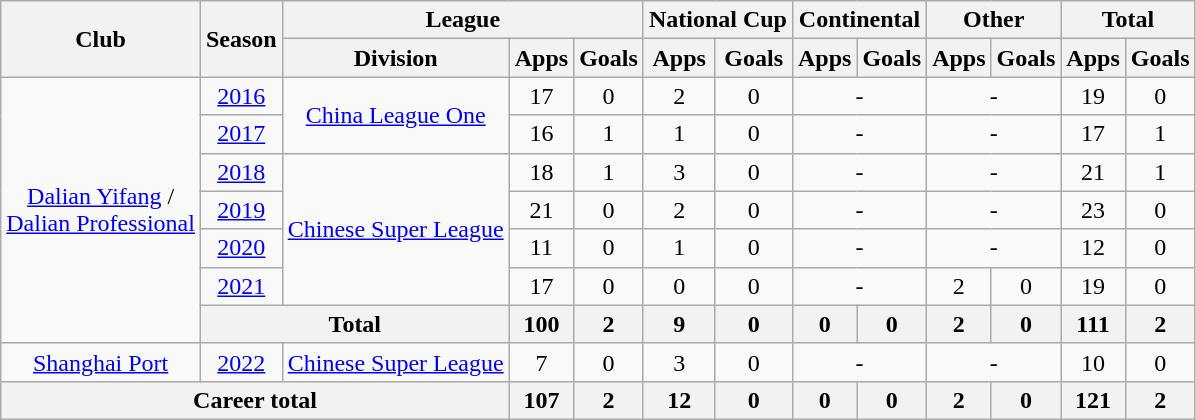<table class="wikitable" style="text-align: center">
<tr>
<th rowspan="2">Club</th>
<th rowspan="2">Season</th>
<th colspan="3">League</th>
<th colspan="2">National Cup</th>
<th colspan="2">Continental</th>
<th colspan="2">Other</th>
<th colspan="2">Total</th>
</tr>
<tr>
<th>Division</th>
<th>Apps</th>
<th>Goals</th>
<th>Apps</th>
<th>Goals</th>
<th>Apps</th>
<th>Goals</th>
<th>Apps</th>
<th>Goals</th>
<th>Apps</th>
<th>Goals</th>
</tr>
<tr>
<td rowspan="7"><a href='#'>Dalian Yifang</a> /<br><a href='#'>Dalian Professional</a></td>
<td><a href='#'>2016</a></td>
<td rowspan="2"><a href='#'>China League One</a></td>
<td>17</td>
<td>0</td>
<td>2</td>
<td>0</td>
<td colspan="2">-</td>
<td colspan="2">-</td>
<td>19</td>
<td>0</td>
</tr>
<tr>
<td><a href='#'>2017</a></td>
<td>16</td>
<td>1</td>
<td>1</td>
<td>0</td>
<td colspan="2">-</td>
<td colspan="2">-</td>
<td>17</td>
<td>1</td>
</tr>
<tr>
<td><a href='#'>2018</a></td>
<td rowspan="4"><a href='#'>Chinese Super League</a></td>
<td>18</td>
<td>1</td>
<td>3</td>
<td>0</td>
<td colspan="2">-</td>
<td colspan="2">-</td>
<td>21</td>
<td>1</td>
</tr>
<tr>
<td><a href='#'>2019</a></td>
<td>21</td>
<td>0</td>
<td>2</td>
<td>0</td>
<td colspan="2">-</td>
<td colspan="2">-</td>
<td>23</td>
<td>0</td>
</tr>
<tr>
<td><a href='#'>2020</a></td>
<td>11</td>
<td>0</td>
<td>1</td>
<td>0</td>
<td colspan="2">-</td>
<td colspan="2">-</td>
<td>12</td>
<td>0</td>
</tr>
<tr>
<td><a href='#'>2021</a></td>
<td>17</td>
<td>0</td>
<td>0</td>
<td>0</td>
<td colspan="2">-</td>
<td>2</td>
<td>0</td>
<td>19</td>
<td>0</td>
</tr>
<tr>
<th colspan="2">Total</th>
<th>100</th>
<th>2</th>
<th>9</th>
<th>0</th>
<th>0</th>
<th>0</th>
<th>2</th>
<th>0</th>
<th>111</th>
<th>2</th>
</tr>
<tr>
<td><a href='#'>Shanghai Port</a></td>
<td><a href='#'>2022</a></td>
<td><a href='#'>Chinese Super League</a></td>
<td>7</td>
<td>0</td>
<td>3</td>
<td>0</td>
<td colspan="2">-</td>
<td colspan="2">-</td>
<td>10</td>
<td>0</td>
</tr>
<tr>
<th colspan=3>Career total</th>
<th>107</th>
<th>2</th>
<th>12</th>
<th>0</th>
<th>0</th>
<th>0</th>
<th>2</th>
<th>0</th>
<th>121</th>
<th>2</th>
</tr>
</table>
